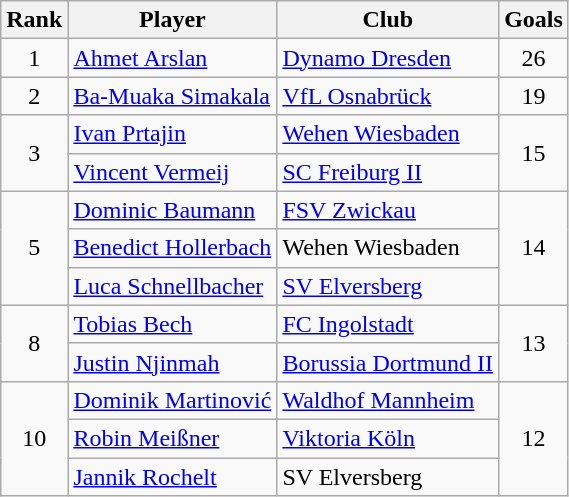<table class="wikitable sortable" style="text-align:center">
<tr>
<th>Rank</th>
<th>Player</th>
<th>Club</th>
<th>Goals</th>
</tr>
<tr>
<td>1</td>
<td align=left> <a href='#'>Ahmet Arslan</a></td>
<td align=left><a href='#'>Dynamo Dresden</a></td>
<td>26</td>
</tr>
<tr>
<td>2</td>
<td align=left> <a href='#'>Ba-Muaka Simakala</a></td>
<td align=left><a href='#'>VfL Osnabrück</a></td>
<td>19</td>
</tr>
<tr>
<td rowspan=2>3</td>
<td align=left> <a href='#'>Ivan Prtajin</a></td>
<td align=left><a href='#'>Wehen Wiesbaden</a></td>
<td rowspan=2>15</td>
</tr>
<tr>
<td align=left> <a href='#'>Vincent Vermeij</a></td>
<td align=left><a href='#'>SC Freiburg II</a></td>
</tr>
<tr>
<td rowspan=3>5</td>
<td align=left> <a href='#'>Dominic Baumann</a></td>
<td align=left><a href='#'>FSV Zwickau</a></td>
<td rowspan=3>14</td>
</tr>
<tr>
<td align=left> <a href='#'>Benedict Hollerbach</a></td>
<td align=left>Wehen Wiesbaden</td>
</tr>
<tr>
<td align=left> <a href='#'>Luca Schnellbacher</a></td>
<td align=left><a href='#'>SV Elversberg</a></td>
</tr>
<tr>
<td rowspan=2>8</td>
<td align=left> <a href='#'>Tobias Bech</a></td>
<td align=left><a href='#'>FC Ingolstadt</a></td>
<td rowspan=2>13</td>
</tr>
<tr>
<td align=left> <a href='#'>Justin Njinmah</a></td>
<td align=left><a href='#'>Borussia Dortmund II</a></td>
</tr>
<tr>
<td rowspan=3>10</td>
<td align=left> <a href='#'>Dominik Martinović</a></td>
<td align=left><a href='#'>Waldhof Mannheim</a></td>
<td rowspan=3>12</td>
</tr>
<tr>
<td align=left> <a href='#'>Robin Meißner</a></td>
<td align=left><a href='#'>Viktoria Köln</a></td>
</tr>
<tr>
<td align=left> <a href='#'>Jannik Rochelt</a></td>
<td align=left>SV Elversberg</td>
</tr>
</table>
